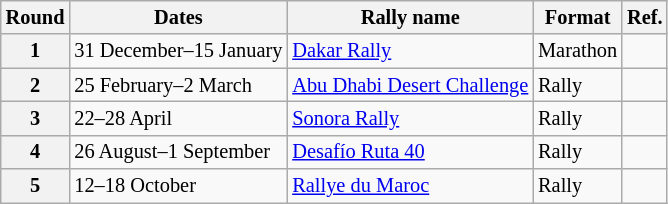<table class="wikitable" style="font-size: 85%">
<tr>
<th>Round</th>
<th>Dates</th>
<th>Rally name</th>
<th>Format</th>
<th>Ref.</th>
</tr>
<tr>
<th>1</th>
<td>31 December–15 January</td>
<td> <a href='#'>Dakar Rally</a></td>
<td>Marathon</td>
<td></td>
</tr>
<tr>
<th>2</th>
<td>25 February–2 March</td>
<td> <a href='#'>Abu Dhabi Desert Challenge</a></td>
<td>Rally</td>
<td></td>
</tr>
<tr>
<th>3</th>
<td>22–28 April</td>
<td> <a href='#'>Sonora Rally</a></td>
<td>Rally</td>
<td></td>
</tr>
<tr>
<th>4</th>
<td>26 August–1 September</td>
<td> <a href='#'>Desafío Ruta 40</a></td>
<td>Rally</td>
<td></td>
</tr>
<tr>
<th>5</th>
<td>12–18 October</td>
<td> <a href='#'>Rallye du Maroc</a></td>
<td>Rally</td>
<td></td>
</tr>
</table>
